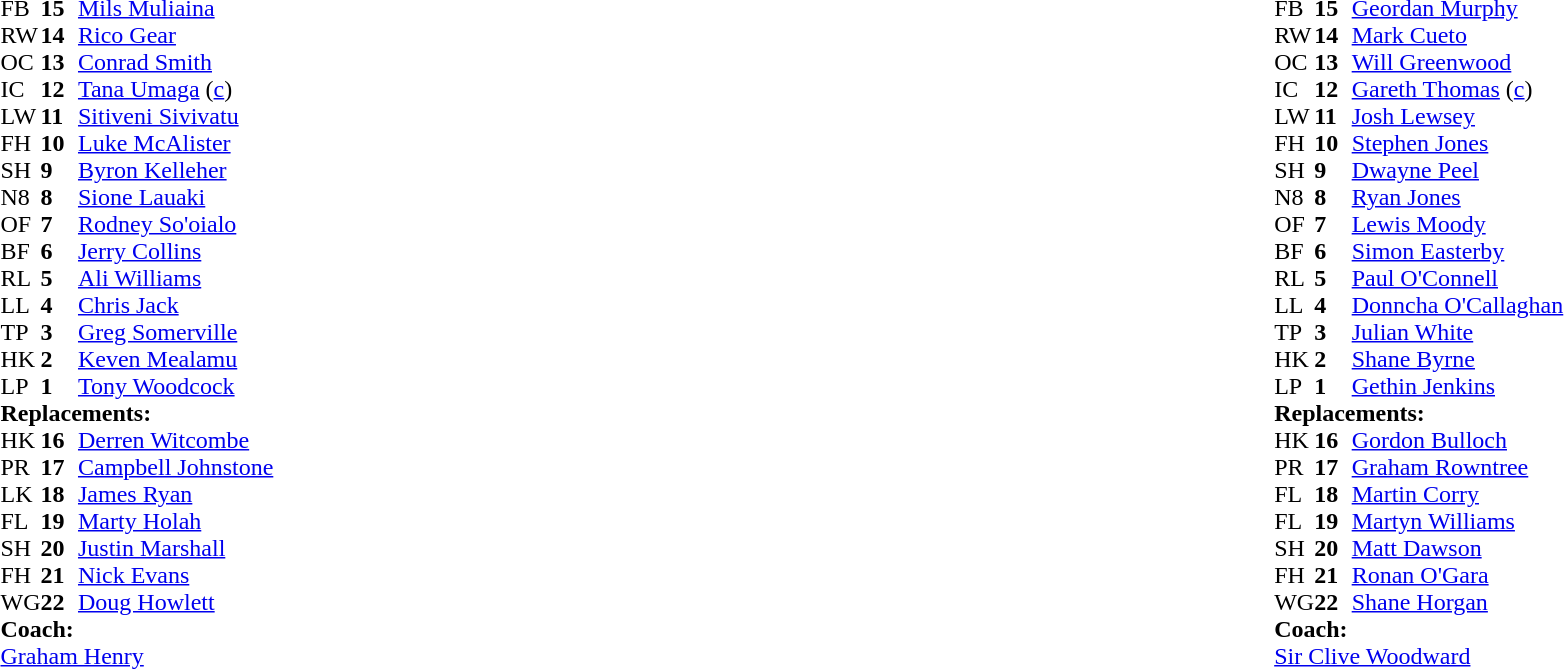<table style="width:100%">
<tr>
<td style="vertical-align:top;width:50%"><br><table cellspacing="0" cellpadding="0">
<tr>
<th width="25"></th>
<th width="25"></th>
</tr>
<tr>
<td>FB</td>
<td><strong>15</strong></td>
<td><a href='#'>Mils Muliaina</a></td>
</tr>
<tr>
<td>RW</td>
<td><strong>14</strong></td>
<td><a href='#'>Rico Gear</a></td>
</tr>
<tr>
<td>OC</td>
<td><strong>13</strong></td>
<td><a href='#'>Conrad Smith</a></td>
</tr>
<tr>
<td>IC</td>
<td><strong>12</strong></td>
<td><a href='#'>Tana Umaga</a> (<a href='#'>c</a>)</td>
</tr>
<tr>
<td>LW</td>
<td><strong>11</strong></td>
<td><a href='#'>Sitiveni Sivivatu</a></td>
</tr>
<tr>
<td>FH</td>
<td><strong>10</strong></td>
<td><a href='#'>Luke McAlister</a></td>
</tr>
<tr>
<td>SH</td>
<td><strong>9</strong></td>
<td><a href='#'>Byron Kelleher</a></td>
</tr>
<tr>
<td>N8</td>
<td><strong>8</strong></td>
<td><a href='#'>Sione Lauaki</a></td>
</tr>
<tr>
<td>OF</td>
<td><strong>7</strong></td>
<td><a href='#'>Rodney So'oialo</a></td>
</tr>
<tr>
<td>BF</td>
<td><strong>6</strong></td>
<td><a href='#'>Jerry Collins</a></td>
</tr>
<tr>
<td>RL</td>
<td><strong>5</strong></td>
<td><a href='#'>Ali Williams</a></td>
</tr>
<tr>
<td>LL</td>
<td><strong>4</strong></td>
<td><a href='#'>Chris Jack</a></td>
</tr>
<tr>
<td>TP</td>
<td><strong>3</strong></td>
<td><a href='#'>Greg Somerville</a></td>
</tr>
<tr>
<td>HK</td>
<td><strong>2</strong></td>
<td><a href='#'>Keven Mealamu</a></td>
</tr>
<tr>
<td>LP</td>
<td><strong>1</strong></td>
<td><a href='#'>Tony Woodcock</a></td>
</tr>
<tr>
<td colspan=3><strong>Replacements:</strong></td>
</tr>
<tr>
<td>HK</td>
<td><strong>16</strong></td>
<td><a href='#'>Derren Witcombe</a></td>
</tr>
<tr>
<td>PR</td>
<td><strong>17</strong></td>
<td><a href='#'>Campbell Johnstone</a></td>
</tr>
<tr>
<td>LK</td>
<td><strong>18</strong></td>
<td><a href='#'>James Ryan</a></td>
</tr>
<tr>
<td>FL</td>
<td><strong>19</strong></td>
<td><a href='#'>Marty Holah</a></td>
</tr>
<tr>
<td>SH</td>
<td><strong>20</strong></td>
<td><a href='#'>Justin Marshall</a></td>
</tr>
<tr>
<td>FH</td>
<td><strong>21</strong></td>
<td><a href='#'>Nick Evans</a></td>
</tr>
<tr>
<td>WG</td>
<td><strong>22</strong></td>
<td><a href='#'>Doug Howlett</a></td>
</tr>
<tr>
<td colspan=3><strong>Coach:</strong></td>
</tr>
<tr>
<td colspan="4"> <a href='#'>Graham Henry</a></td>
</tr>
</table>
</td>
<td style="vertical-align:top"></td>
<td style="vertical-align:top;width:50%"><br><table cellspacing="0" cellpadding="0" style="margin:auto">
<tr>
<th width="25"></th>
<th width="25"></th>
</tr>
<tr>
<td>FB</td>
<td><strong>15</strong></td>
<td> <a href='#'>Geordan Murphy</a></td>
</tr>
<tr>
<td>RW</td>
<td><strong>14</strong></td>
<td> <a href='#'>Mark Cueto</a></td>
</tr>
<tr>
<td>OC</td>
<td><strong>13</strong></td>
<td> <a href='#'>Will Greenwood</a></td>
</tr>
<tr>
<td>IC</td>
<td><strong>12</strong></td>
<td> <a href='#'>Gareth Thomas</a> (<a href='#'>c</a>)</td>
</tr>
<tr>
<td>LW</td>
<td><strong>11</strong></td>
<td> <a href='#'>Josh Lewsey</a></td>
</tr>
<tr>
<td>FH</td>
<td><strong>10</strong></td>
<td> <a href='#'>Stephen Jones</a></td>
</tr>
<tr>
<td>SH</td>
<td><strong>9</strong></td>
<td> <a href='#'>Dwayne Peel</a></td>
</tr>
<tr>
<td>N8</td>
<td><strong>8</strong></td>
<td> <a href='#'>Ryan Jones</a></td>
</tr>
<tr>
<td>OF</td>
<td><strong>7</strong></td>
<td> <a href='#'>Lewis Moody</a></td>
</tr>
<tr>
<td>BF</td>
<td><strong>6</strong></td>
<td> <a href='#'>Simon Easterby</a></td>
</tr>
<tr>
<td>RL</td>
<td><strong>5</strong></td>
<td> <a href='#'>Paul O'Connell</a></td>
</tr>
<tr>
<td>LL</td>
<td><strong>4</strong></td>
<td> <a href='#'>Donncha O'Callaghan</a></td>
</tr>
<tr>
<td>TP</td>
<td><strong>3</strong></td>
<td> <a href='#'>Julian White</a></td>
</tr>
<tr>
<td>HK</td>
<td><strong>2</strong></td>
<td> <a href='#'>Shane Byrne</a></td>
</tr>
<tr>
<td>LP</td>
<td><strong>1</strong></td>
<td> <a href='#'>Gethin Jenkins</a></td>
</tr>
<tr>
<td colspan=3><strong>Replacements:</strong></td>
</tr>
<tr>
<td>HK</td>
<td><strong>16</strong></td>
<td> <a href='#'>Gordon Bulloch</a></td>
</tr>
<tr>
<td>PR</td>
<td><strong>17</strong></td>
<td> <a href='#'>Graham Rowntree</a></td>
</tr>
<tr>
<td>FL</td>
<td><strong>18</strong></td>
<td> <a href='#'>Martin Corry</a></td>
</tr>
<tr>
<td>FL</td>
<td><strong>19</strong></td>
<td> <a href='#'>Martyn Williams</a></td>
</tr>
<tr>
<td>SH</td>
<td><strong>20</strong></td>
<td> <a href='#'>Matt Dawson</a></td>
</tr>
<tr>
<td>FH</td>
<td><strong>21</strong></td>
<td> <a href='#'>Ronan O'Gara</a></td>
</tr>
<tr>
<td>WG</td>
<td><strong>22</strong></td>
<td> <a href='#'>Shane Horgan</a></td>
</tr>
<tr>
<td colspan=3><strong>Coach:</strong></td>
</tr>
<tr>
<td colspan="4"> <a href='#'>Sir Clive Woodward</a></td>
</tr>
</table>
</td>
</tr>
</table>
